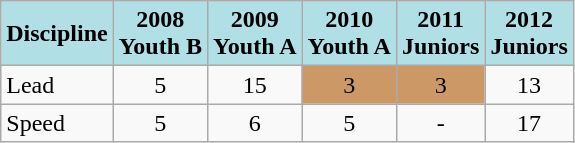<table class="wikitable" style="text-align: center;">
<tr>
<th style="background: #b0e0e6;">Discipline</th>
<th style="background: #b0e0e6;">2008<br>Youth B</th>
<th style="background: #b0e0e6;">2009<br>Youth A</th>
<th style="background: #b0e0e6;">2010<br>Youth A</th>
<th style="background: #b0e0e6;">2011<br>Juniors</th>
<th style="background: #b0e0e6;">2012<br>Juniors</th>
</tr>
<tr>
<td align="left">Lead</td>
<td>5</td>
<td>15</td>
<td style="background: #cc9966;">3</td>
<td style="background: #cc9966;">3</td>
<td>13</td>
</tr>
<tr>
<td align="left">Speed</td>
<td>5</td>
<td>6</td>
<td>5</td>
<td>-</td>
<td>17</td>
</tr>
</table>
